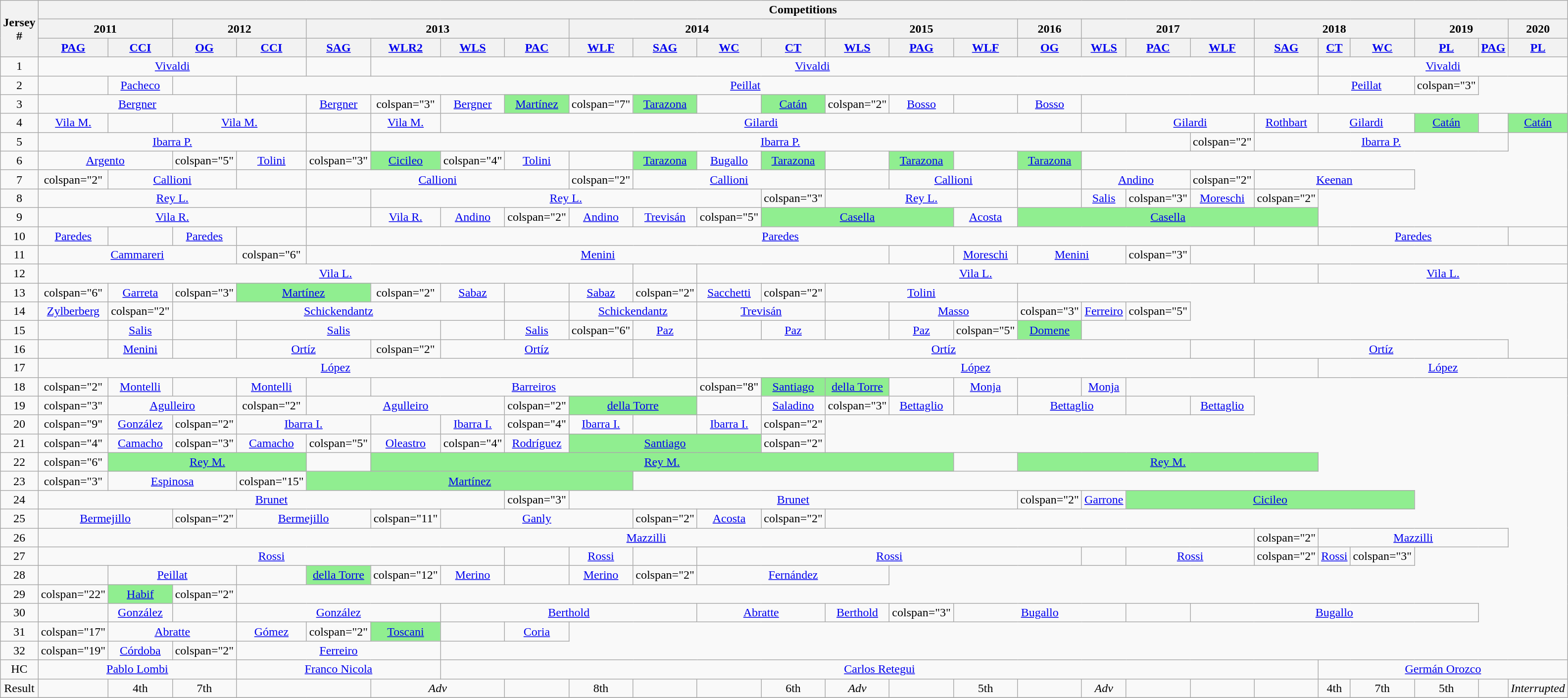<table class="wikitable" style="text-align:center">
<tr>
<th rowspan="3">Jersey #</th>
<th colspan="25">Competitions</th>
</tr>
<tr>
<th colspan="2">2011</th>
<th colspan="2">2012</th>
<th colspan="4">2013</th>
<th colspan="4">2014</th>
<th colspan="3">2015</th>
<th>2016</th>
<th colspan="3">2017</th>
<th colspan="3">2018</th>
<th colspan="2">2019</th>
<th>2020</th>
</tr>
<tr>
<th><a href='#'>PAG</a></th>
<th><a href='#'>CCI</a></th>
<th><a href='#'>OG</a></th>
<th><a href='#'>CCI</a></th>
<th><a href='#'>SAG</a></th>
<th><a href='#'>WLR2</a></th>
<th><a href='#'>WLS</a></th>
<th><a href='#'>PAC</a></th>
<th><a href='#'>WLF</a></th>
<th><a href='#'>SAG</a></th>
<th><a href='#'>WC</a></th>
<th><a href='#'>CT</a></th>
<th><a href='#'>WLS</a></th>
<th><a href='#'>PAG</a></th>
<th><a href='#'>WLF</a></th>
<th><a href='#'>OG</a></th>
<th><a href='#'>WLS</a></th>
<th><a href='#'>PAC</a></th>
<th><a href='#'>WLF</a></th>
<th><a href='#'>SAG</a></th>
<th><a href='#'>CT</a></th>
<th><a href='#'>WC</a></th>
<th><a href='#'>PL</a></th>
<th><a href='#'>PAG</a></th>
<th><a href='#'>PL</a></th>
</tr>
<tr>
<td>1</td>
<td colspan="4"><a href='#'>Vivaldi</a></td>
<td></td>
<td colspan="14"><a href='#'>Vivaldi</a></td>
<td></td>
<td colspan="5"><a href='#'>Vivaldi</a></td>
</tr>
<tr>
<td>2</td>
<td></td>
<td><a href='#'>Pacheco</a></td>
<td></td>
<td colspan="16"><a href='#'>Peillat</a></td>
<td></td>
<td colspan="2"><a href='#'>Peillat</a></td>
<td>colspan="3"</td>
</tr>
<tr>
<td>3</td>
<td colspan="3"><a href='#'>Bergner</a></td>
<td></td>
<td><a href='#'>Bergner</a></td>
<td>colspan="3"</td>
<td><a href='#'>Bergner</a></td>
<td bgcolor="lightgreen"><a href='#'>Martínez</a></td>
<td>colspan="7"</td>
<td bgcolor="lightgreen"><a href='#'>Tarazona</a></td>
<td></td>
<td bgcolor="lightgreen"><a href='#'>Catán</a></td>
<td>colspan="2"</td>
<td><a href='#'>Bosso</a></td>
<td></td>
<td><a href='#'>Bosso</a></td>
</tr>
<tr>
<td>4</td>
<td><a href='#'>Vila M.</a></td>
<td></td>
<td colspan="2"><a href='#'>Vila M.</a></td>
<td></td>
<td><a href='#'>Vila M.</a></td>
<td colspan="10"><a href='#'>Gilardi</a></td>
<td></td>
<td colspan="2"><a href='#'>Gilardi</a></td>
<td><a href='#'>Rothbart</a></td>
<td colspan="2"><a href='#'>Gilardi</a></td>
<td bgcolor="lightgreen"><a href='#'>Catán</a></td>
<td></td>
<td bgcolor="lightgreen"><a href='#'>Catán</a></td>
</tr>
<tr>
<td>5</td>
<td colspan="4"><a href='#'>Ibarra P.</a></td>
<td></td>
<td colspan="13"><a href='#'>Ibarra P.</a></td>
<td>colspan="2"</td>
<td colspan="5"><a href='#'>Ibarra P.</a></td>
</tr>
<tr>
<td>6</td>
<td colspan="2"><a href='#'>Argento</a></td>
<td>colspan="5"</td>
<td><a href='#'>Tolini</a></td>
<td>colspan="3"</td>
<td bgcolor="lightgreen"><a href='#'>Cicileo</a></td>
<td>colspan="4"</td>
<td><a href='#'>Tolini</a></td>
<td></td>
<td bgcolor="lightgreen"><a href='#'>Tarazona</a></td>
<td><a href='#'>Bugallo</a></td>
<td bgcolor="lightgreen"><a href='#'>Tarazona</a></td>
<td></td>
<td bgcolor="lightgreen"><a href='#'>Tarazona</a></td>
<td></td>
<td bgcolor="lightgreen"><a href='#'>Tarazona</a></td>
</tr>
<tr>
<td>7</td>
<td>colspan="2"</td>
<td colspan="2"><a href='#'>Callioni</a></td>
<td></td>
<td colspan="4"><a href='#'>Callioni</a></td>
<td>colspan="2"</td>
<td colspan="3"><a href='#'>Callioni</a></td>
<td></td>
<td colspan="2"><a href='#'>Callioni</a></td>
<td></td>
<td colspan="2"><a href='#'>Andino</a></td>
<td>colspan="2"</td>
<td colspan="3"><a href='#'>Keenan</a></td>
</tr>
<tr>
<td>8</td>
<td colspan="4"><a href='#'>Rey L.</a></td>
<td></td>
<td colspan="6"><a href='#'>Rey L.</a></td>
<td>colspan="3"</td>
<td colspan="3"><a href='#'>Rey L.</a></td>
<td></td>
<td><a href='#'>Salis</a></td>
<td>colspan="3"</td>
<td><a href='#'>Moreschi</a></td>
<td>colspan="2"</td>
</tr>
<tr>
<td>9</td>
<td colspan="4"><a href='#'>Vila R.</a></td>
<td></td>
<td><a href='#'>Vila R.</a></td>
<td><a href='#'>Andino</a></td>
<td>colspan="2"</td>
<td><a href='#'>Andino</a></td>
<td><a href='#'>Trevisán</a></td>
<td>colspan="5"</td>
<td colspan="3"bgcolor="lightgreen"><a href='#'>Casella</a></td>
<td><a href='#'>Acosta</a></td>
<td colspan="5"bgcolor="lightgreen"><a href='#'>Casella</a></td>
</tr>
<tr>
<td>10</td>
<td><a href='#'>Paredes</a></td>
<td></td>
<td><a href='#'>Paredes</a></td>
<td></td>
<td colspan="15"><a href='#'>Paredes</a></td>
<td></td>
<td colspan="4"><a href='#'>Paredes</a></td>
<td></td>
</tr>
<tr>
<td>11</td>
<td colspan="3"><a href='#'>Cammareri</a></td>
<td>colspan="6"</td>
<td colspan="9"><a href='#'>Menini</a></td>
<td></td>
<td><a href='#'>Moreschi</a></td>
<td colspan="2"><a href='#'>Menini</a></td>
<td>colspan="3"</td>
</tr>
<tr>
<td>12</td>
<td colspan="9"><a href='#'>Vila L.</a></td>
<td></td>
<td colspan="9"><a href='#'>Vila L.</a></td>
<td></td>
<td colspan="5"><a href='#'>Vila L.</a></td>
</tr>
<tr>
<td>13</td>
<td>colspan="6"</td>
<td><a href='#'>Garreta</a></td>
<td>colspan="3"</td>
<td colspan="2"bgcolor="lightgreen"><a href='#'>Martínez</a></td>
<td>colspan="2"</td>
<td><a href='#'>Sabaz</a></td>
<td></td>
<td><a href='#'>Sabaz</a></td>
<td>colspan="2"</td>
<td><a href='#'>Sacchetti</a></td>
<td>colspan="2"</td>
<td colspan="3"><a href='#'>Tolini</a></td>
</tr>
<tr>
<td>14</td>
<td><a href='#'>Zylberberg</a></td>
<td>colspan="2"</td>
<td colspan="5"><a href='#'>Schickendantz</a></td>
<td></td>
<td colspan="2"><a href='#'>Schickendantz</a></td>
<td colspan="2"><a href='#'>Trevisán</a></td>
<td></td>
<td colspan="2"><a href='#'>Masso</a></td>
<td>colspan="3"</td>
<td><a href='#'>Ferreiro</a></td>
<td>colspan="5"</td>
</tr>
<tr>
<td>15</td>
<td></td>
<td><a href='#'>Salis</a></td>
<td></td>
<td colspan="3"><a href='#'>Salis</a></td>
<td></td>
<td><a href='#'>Salis</a></td>
<td>colspan="6"</td>
<td><a href='#'>Paz</a></td>
<td></td>
<td><a href='#'>Paz</a></td>
<td></td>
<td><a href='#'>Paz</a></td>
<td>colspan="5"</td>
<td bgcolor="lightgreen"><a href='#'>Domene</a></td>
</tr>
<tr>
<td>16</td>
<td></td>
<td><a href='#'>Menini</a></td>
<td></td>
<td colspan="2"><a href='#'>Ortíz</a></td>
<td>colspan="2"</td>
<td colspan="3"><a href='#'>Ortíz</a></td>
<td></td>
<td colspan="8"><a href='#'>Ortíz</a></td>
<td></td>
<td colspan="5"><a href='#'>Ortíz</a></td>
</tr>
<tr>
<td>17</td>
<td colspan="9"><a href='#'>López</a></td>
<td></td>
<td colspan="9"><a href='#'>López</a></td>
<td></td>
<td colspan="5"><a href='#'>López</a></td>
</tr>
<tr>
<td>18</td>
<td>colspan="2"</td>
<td><a href='#'>Montelli</a></td>
<td></td>
<td><a href='#'>Montelli</a></td>
<td></td>
<td colspan="5"><a href='#'>Barreiros</a></td>
<td>colspan="8"</td>
<td bgcolor="lightgreen"><a href='#'>Santiago</a></td>
<td bgcolor="lightgreen"><a href='#'>della Torre</a></td>
<td></td>
<td><a href='#'>Monja</a></td>
<td></td>
<td><a href='#'>Monja</a></td>
</tr>
<tr>
<td>19</td>
<td>colspan="3"</td>
<td colspan="2"><a href='#'>Agulleiro</a></td>
<td>colspan="2"</td>
<td colspan="3"><a href='#'>Agulleiro</a></td>
<td>colspan="2"</td>
<td colspan="2"bgcolor="lightgreen"><a href='#'>della Torre</a></td>
<td></td>
<td><a href='#'>Saladino</a></td>
<td>colspan="3"</td>
<td><a href='#'>Bettaglio</a></td>
<td></td>
<td colspan="2"><a href='#'>Bettaglio</a></td>
<td></td>
<td><a href='#'>Bettaglio</a></td>
</tr>
<tr>
<td>20</td>
<td>colspan="9"</td>
<td><a href='#'>González</a></td>
<td>colspan="2"</td>
<td colspan="2"><a href='#'>Ibarra I.</a></td>
<td></td>
<td><a href='#'>Ibarra I.</a></td>
<td>colspan="4"</td>
<td><a href='#'>Ibarra I.</a></td>
<td></td>
<td><a href='#'>Ibarra I.</a></td>
<td>colspan="2"</td>
</tr>
<tr>
<td>21</td>
<td>colspan="4"</td>
<td><a href='#'>Camacho</a></td>
<td>colspan="3"</td>
<td><a href='#'>Camacho</a></td>
<td>colspan="5"</td>
<td><a href='#'>Oleastro</a></td>
<td>colspan="4"</td>
<td><a href='#'>Rodríguez</a></td>
<td colspan="3"bgcolor="lightgreen"><a href='#'>Santiago</a></td>
<td>colspan="2"</td>
</tr>
<tr>
<td>22</td>
<td>colspan="6"</td>
<td colspan="3"bgcolor="lightgreen"><a href='#'>Rey M.</a></td>
<td></td>
<td colspan="9"bgcolor="lightgreen"><a href='#'>Rey M.</a></td>
<td></td>
<td colspan="5"bgcolor="lightgreen"><a href='#'>Rey M.</a></td>
</tr>
<tr>
<td>23</td>
<td>colspan="3"</td>
<td colspan="2"><a href='#'>Espinosa</a></td>
<td>colspan="15"</td>
<td colspan="5"bgcolor="lightgreen"><a href='#'>Martínez</a></td>
</tr>
<tr>
<td>24</td>
<td colspan="7"><a href='#'>Brunet</a></td>
<td>colspan="3"</td>
<td colspan="7"><a href='#'>Brunet</a></td>
<td>colspan="2"</td>
<td><a href='#'>Garrone</a></td>
<td colspan="5"bgcolor="lightgreen"><a href='#'>Cicileo</a></td>
</tr>
<tr>
<td>25</td>
<td colspan="2"><a href='#'>Bermejillo</a></td>
<td>colspan="2"</td>
<td colspan="2"><a href='#'>Bermejillo</a></td>
<td>colspan="11"</td>
<td colspan="3"><a href='#'>Ganly</a></td>
<td>colspan="2"</td>
<td><a href='#'>Acosta</a></td>
<td>colspan="2"</td>
</tr>
<tr>
<td>26</td>
<td colspan="19"><a href='#'>Mazzilli</a></td>
<td>colspan="2"</td>
<td colspan="4"><a href='#'>Mazzilli</a></td>
</tr>
<tr>
<td>27</td>
<td colspan="7"><a href='#'>Rossi</a></td>
<td></td>
<td><a href='#'>Rossi</a></td>
<td></td>
<td colspan="6"><a href='#'>Rossi</a></td>
<td></td>
<td colspan="2"><a href='#'>Rossi</a></td>
<td>colspan="2"</td>
<td><a href='#'>Rossi</a></td>
<td>colspan="3"</td>
</tr>
<tr>
<td>28</td>
<td></td>
<td colspan="2"><a href='#'>Peillat</a></td>
<td></td>
<td bgcolor="lightgreen"><a href='#'>della Torre</a></td>
<td>colspan="12"</td>
<td><a href='#'>Merino</a></td>
<td></td>
<td><a href='#'>Merino</a></td>
<td>colspan="2"</td>
<td colspan="3"><a href='#'>Fernández</a></td>
</tr>
<tr>
<td>29</td>
<td>colspan="22"</td>
<td bgcolor="lightgreen"><a href='#'>Habif</a></td>
<td>colspan="2"</td>
</tr>
<tr>
<td>30</td>
<td></td>
<td><a href='#'>González</a></td>
<td></td>
<td colspan="3"><a href='#'>González</a></td>
<td colspan="4"><a href='#'>Berthold</a></td>
<td colspan="2"><a href='#'>Abratte</a></td>
<td><a href='#'>Berthold</a></td>
<td>colspan="3"</td>
<td colspan="3"><a href='#'>Bugallo</a></td>
<td></td>
<td colspan="5"><a href='#'>Bugallo</a></td>
</tr>
<tr>
<td>31</td>
<td>colspan="17"</td>
<td colspan="2"><a href='#'>Abratte</a></td>
<td><a href='#'>Gómez</a></td>
<td>colspan="2"</td>
<td bgcolor="lightgreen"><a href='#'>Toscani</a></td>
<td></td>
<td><a href='#'>Coria</a></td>
</tr>
<tr>
<td>32</td>
<td>colspan="19"</td>
<td><a href='#'>Córdoba</a></td>
<td>colspan="2"</td>
<td colspan="3"><a href='#'>Ferreiro</a></td>
</tr>
<tr>
<td>HC</td>
<td colspan="3"><a href='#'>Pablo Lombi</a></td>
<td colspan="3"><a href='#'>Franco Nicola</a></td>
<td colspan="14"><a href='#'>Carlos Retegui</a></td>
<td colspan="5"><a href='#'>Germán Orozco</a></td>
</tr>
<tr>
<td>Result</td>
<td></td>
<td>4th</td>
<td>7th</td>
<td colspan="2"></td>
<td colspan="2"><em>Adv</em></td>
<td></td>
<td>8th</td>
<td></td>
<td></td>
<td>6th</td>
<td><em>Adv</em></td>
<td></td>
<td>5th</td>
<td></td>
<td><em>Adv</em></td>
<td></td>
<td></td>
<td></td>
<td>4th</td>
<td>7th</td>
<td>5th</td>
<td></td>
<td><em>Interrupted</em></td>
</tr>
<tr>
</tr>
</table>
